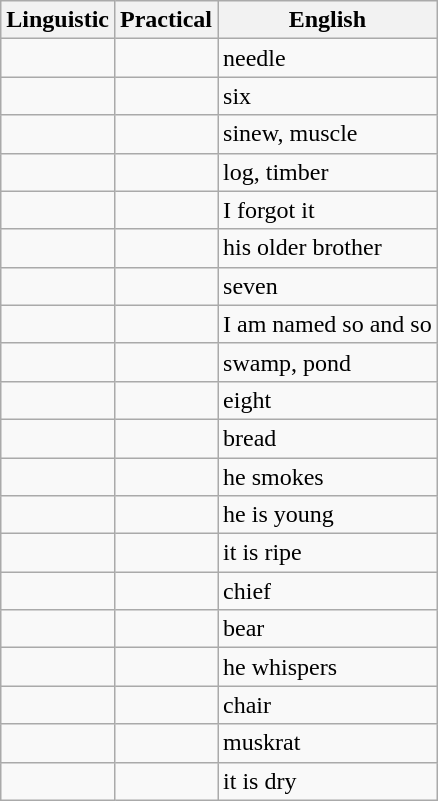<table class="wikitable" align="center">
<tr>
<th>Linguistic</th>
<th>Practical</th>
<th>English</th>
</tr>
<tr>
<td></td>
<td></td>
<td>needle</td>
</tr>
<tr>
<td></td>
<td></td>
<td>six</td>
</tr>
<tr>
<td></td>
<td></td>
<td>sinew, muscle</td>
</tr>
<tr>
<td></td>
<td></td>
<td>log, timber</td>
</tr>
<tr>
<td></td>
<td></td>
<td>I forgot it</td>
</tr>
<tr>
<td></td>
<td></td>
<td>his older brother</td>
</tr>
<tr>
<td></td>
<td></td>
<td>seven</td>
</tr>
<tr>
<td></td>
<td></td>
<td>I am named so and so</td>
</tr>
<tr>
<td></td>
<td></td>
<td>swamp, pond</td>
</tr>
<tr>
<td></td>
<td></td>
<td>eight</td>
</tr>
<tr>
<td></td>
<td></td>
<td>bread</td>
</tr>
<tr>
<td></td>
<td></td>
<td>he smokes</td>
</tr>
<tr>
<td></td>
<td></td>
<td>he is young</td>
</tr>
<tr>
<td></td>
<td></td>
<td>it is ripe</td>
</tr>
<tr>
<td></td>
<td></td>
<td>chief</td>
</tr>
<tr>
<td></td>
<td></td>
<td>bear</td>
</tr>
<tr>
<td></td>
<td></td>
<td>he whispers</td>
</tr>
<tr>
<td></td>
<td></td>
<td>chair</td>
</tr>
<tr>
<td></td>
<td></td>
<td>muskrat</td>
</tr>
<tr>
<td></td>
<td></td>
<td>it is dry</td>
</tr>
</table>
